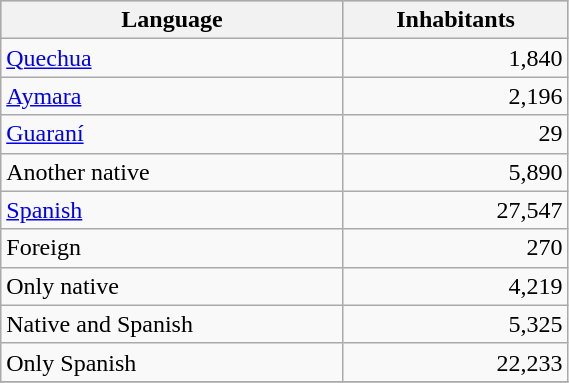<table class="wikitable" border="1" style="width:30%;" border="1">
<tr bgcolor=silver>
<th>Language</th>
<th>Inhabitants</th>
</tr>
<tr>
<td><a href='#'>Quechua</a></td>
<td align="right">1,840</td>
</tr>
<tr>
<td><a href='#'>Aymara</a></td>
<td align="right">2,196</td>
</tr>
<tr>
<td><a href='#'>Guaraní</a></td>
<td align="right">29</td>
</tr>
<tr>
<td>Another native</td>
<td align="right">5,890</td>
</tr>
<tr>
<td><a href='#'>Spanish</a></td>
<td align="right">27,547</td>
</tr>
<tr>
<td>Foreign</td>
<td align="right">270</td>
</tr>
<tr>
<td>Only native</td>
<td align="right">4,219</td>
</tr>
<tr>
<td>Native and Spanish</td>
<td align="right">5,325</td>
</tr>
<tr>
<td>Only Spanish</td>
<td align="right">22,233</td>
</tr>
<tr>
</tr>
</table>
